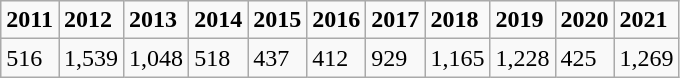<table class="wikitable">
<tr>
<td><strong>2011</strong></td>
<td><strong>2012</strong></td>
<td><strong>2013</strong></td>
<td><strong>2014</strong></td>
<td><strong>2015</strong></td>
<td><strong>2016</strong></td>
<td><strong>2017</strong></td>
<td><strong>2018</strong></td>
<td><strong>2019</strong></td>
<td><strong>2020</strong></td>
<td><strong>2021</strong></td>
</tr>
<tr>
<td>516</td>
<td>1,539</td>
<td>1,048</td>
<td>518</td>
<td>437</td>
<td>412</td>
<td>929</td>
<td>1,165</td>
<td>1,228</td>
<td>425</td>
<td>1,269</td>
</tr>
</table>
